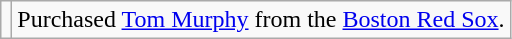<table class="wikitable">
<tr>
<td></td>
<td>Purchased <a href='#'>Tom Murphy</a> from the <a href='#'>Boston Red Sox</a>.</td>
</tr>
</table>
